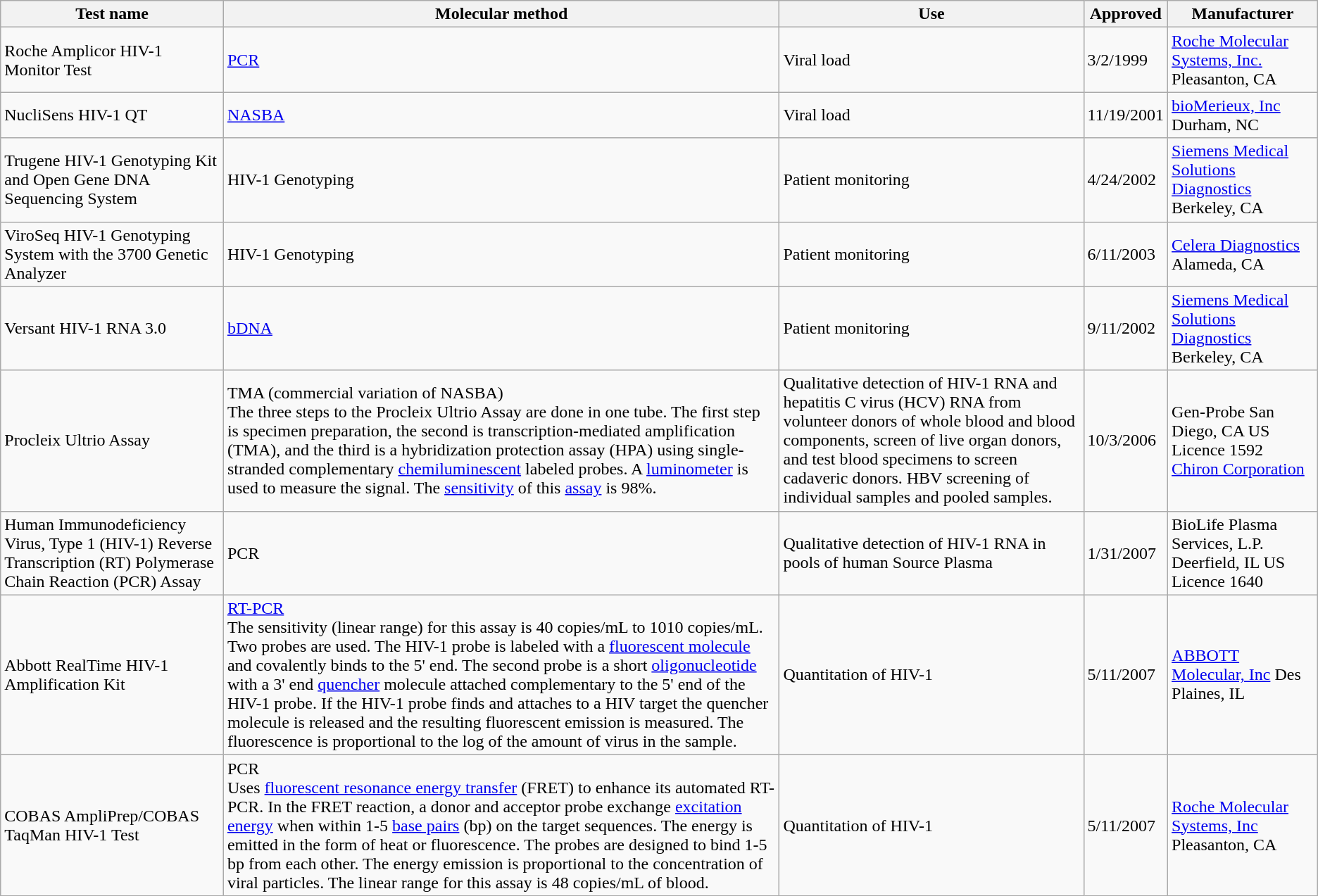<table class="wikitable">
<tr>
<th>Test name</th>
<th>Molecular method</th>
<th>Use</th>
<th>Approved</th>
<th>Manufacturer</th>
</tr>
<tr>
<td>Roche Amplicor HIV-1 Monitor Test</td>
<td><a href='#'>PCR</a></td>
<td>Viral load</td>
<td>3/2/1999</td>
<td><a href='#'>Roche Molecular Systems, Inc.</a> Pleasanton, CA</td>
</tr>
<tr>
<td>NucliSens HIV-1 QT</td>
<td><a href='#'>NASBA</a></td>
<td>Viral load</td>
<td>11/19/2001</td>
<td><a href='#'>bioMerieux, Inc</a> Durham, NC</td>
</tr>
<tr>
<td>Trugene HIV-1 Genotyping Kit and Open Gene DNA Sequencing System</td>
<td>HIV-1 Genotyping</td>
<td>Patient monitoring</td>
<td>4/24/2002</td>
<td><a href='#'>Siemens Medical Solutions Diagnostics</a>    Berkeley, CA</td>
</tr>
<tr>
<td>ViroSeq HIV-1 Genotyping System with the 3700 Genetic Analyzer</td>
<td>HIV-1 Genotyping</td>
<td>Patient monitoring</td>
<td>6/11/2003</td>
<td><a href='#'>Celera Diagnostics</a>     Alameda, CA</td>
</tr>
<tr>
<td>Versant HIV-1 RNA 3.0</td>
<td><a href='#'>bDNA</a></td>
<td>Patient monitoring</td>
<td>9/11/2002</td>
<td><a href='#'>Siemens Medical Solutions Diagnostics</a>    Berkeley, CA</td>
</tr>
<tr>
<td>Procleix Ultrio Assay</td>
<td>TMA (commercial variation of NASBA)<br>The three steps to the Procleix Ultrio Assay are done in one tube. The first step is specimen preparation, the second is transcription-mediated amplification (TMA), and the third is a hybridization protection assay (HPA) using single-stranded complementary <a href='#'>chemiluminescent</a> labeled probes.  A <a href='#'>luminometer</a> is used to measure the signal.  The <a href='#'>sensitivity</a> of this <a href='#'>assay</a> is 98%.</td>
<td>Qualitative detection of HIV-1 RNA and hepatitis C virus (HCV) RNA from volunteer donors of whole blood and blood components, screen of live organ donors, and test blood specimens to screen cadaveric donors. HBV screening of individual samples and pooled samples.</td>
<td>10/3/2006</td>
<td>Gen-Probe San Diego, CA   US Licence 1592       <a href='#'>Chiron Corporation</a></td>
</tr>
<tr>
<td>Human Immunodeficiency Virus, Type 1 (HIV-1) Reverse Transcription (RT) Polymerase Chain Reaction (PCR) Assay</td>
<td>PCR</td>
<td>Qualitative detection of HIV-1 RNA in pools of human Source Plasma</td>
<td>1/31/2007</td>
<td>BioLife Plasma Services, L.P.   Deerfield, IL    US Licence 1640</td>
</tr>
<tr>
<td>Abbott RealTime HIV-1 Amplification Kit</td>
<td><a href='#'>RT-PCR</a><br>The sensitivity (linear range) for this assay is 40 copies/mL to 1010 copies/mL.  Two probes are used.  The HIV-1 probe is labeled with a <a href='#'>fluorescent molecule</a> and covalently binds to the 5' end.  The second probe is a short <a href='#'>oligonucleotide</a> with a 3' end <a href='#'>quencher</a> molecule attached complementary to the 5' end of the HIV-1 probe.  If the HIV-1 probe finds and attaches to a HIV target the quencher molecule is released and the resulting fluorescent emission is measured.  The fluorescence is proportional to the log of the amount of virus in the sample.</td>
<td>Quantitation of HIV-1</td>
<td>5/11/2007</td>
<td><a href='#'>ABBOTT Molecular, Inc</a>     Des Plaines, IL</td>
</tr>
<tr>
<td>COBAS AmpliPrep/COBAS TaqMan HIV-1 Test</td>
<td>PCR<br>Uses <a href='#'>fluorescent resonance energy transfer</a> (FRET) to enhance its automated RT-PCR.  In the FRET reaction, a donor and acceptor probe exchange <a href='#'>excitation energy</a> when within 1-5 <a href='#'>base pairs</a> (bp) on the target sequences.  The energy is emitted in the form of heat or fluorescence.  The probes are designed to bind 1-5 bp from each other.  The energy emission is proportional to the concentration of viral particles. The linear range for this assay is 48 copies/mL of blood.</td>
<td>Quantitation of HIV-1</td>
<td>5/11/2007</td>
<td><a href='#'>Roche Molecular Systems, Inc</a>     Pleasanton, CA</td>
</tr>
</table>
